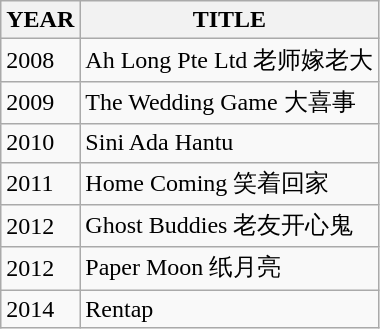<table class="wikitable">
<tr>
<th>YEAR</th>
<th>TITLE</th>
</tr>
<tr>
<td>2008</td>
<td>Ah Long Pte Ltd  老师嫁老大</td>
</tr>
<tr>
<td>2009</td>
<td>The Wedding Game 大喜事</td>
</tr>
<tr>
<td>2010</td>
<td>Sini Ada Hantu</td>
</tr>
<tr>
<td>2011</td>
<td>Home Coming 笑着回家</td>
</tr>
<tr>
<td>2012</td>
<td>Ghost Buddies 老友开心鬼</td>
</tr>
<tr>
<td>2012</td>
<td>Paper Moon 纸月亮</td>
</tr>
<tr>
<td>2014</td>
<td>Rentap</td>
</tr>
</table>
